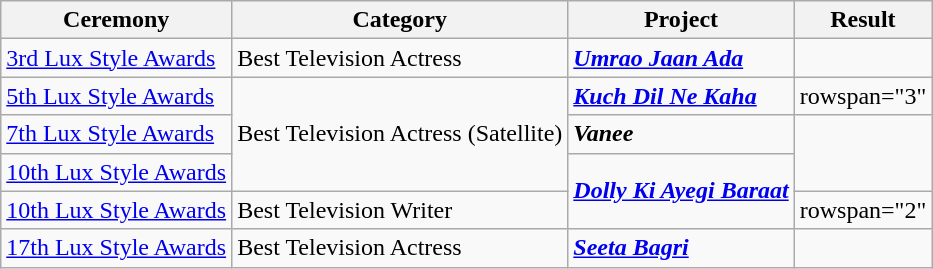<table class="wikitable style">
<tr>
<th>Ceremony</th>
<th>Category</th>
<th>Project</th>
<th>Result</th>
</tr>
<tr>
<td><a href='#'>3rd Lux Style Awards</a></td>
<td>Best Television Actress</td>
<td><strong><em><a href='#'>Umrao Jaan Ada</a></em></strong></td>
<td></td>
</tr>
<tr>
<td><a href='#'>5th Lux Style Awards</a></td>
<td rowspan="3">Best Television Actress (Satellite)</td>
<td><strong><em><a href='#'>Kuch Dil Ne Kaha</a></em></strong></td>
<td>rowspan="3" </td>
</tr>
<tr>
<td><a href='#'>7th Lux Style Awards</a></td>
<td><strong><em>Vanee</em></strong></td>
</tr>
<tr>
<td><a href='#'>10th Lux Style Awards</a></td>
<td rowspan="2"><strong><em><a href='#'>Dolly Ki Ayegi Baraat</a></em></strong></td>
</tr>
<tr>
<td><a href='#'>10th Lux Style Awards</a></td>
<td>Best Television Writer</td>
<td>rowspan="2" </td>
</tr>
<tr>
<td><a href='#'>17th Lux Style Awards</a></td>
<td>Best Television Actress</td>
<td><strong><em><a href='#'>Seeta Bagri</a></em></strong></td>
</tr>
</table>
